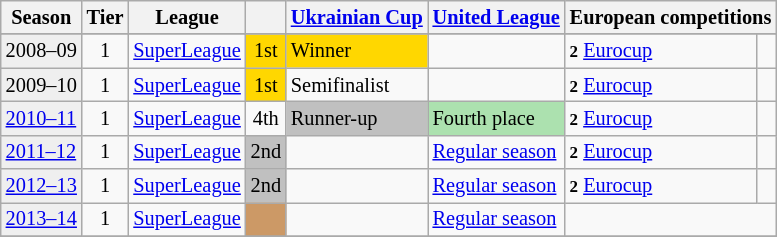<table class="wikitable" style="font-size:85%">
<tr bgcolor=>
<th>Season</th>
<th>Tier</th>
<th>League</th>
<th></th>
<th><a href='#'>Ukrainian Cup</a></th>
<th><a href='#'>United League</a></th>
<th colspan=2>European competitions</th>
</tr>
<tr>
</tr>
<tr>
<td style="background:#efefef;">2008–09</td>
<td align="center">1</td>
<td><a href='#'>SuperLeague</a></td>
<td style="background:gold" align=center>1st</td>
<td style="background:gold">Winner</td>
<td></td>
<td><small><strong>2</strong></small> <a href='#'>Eurocup</a></td>
<td></td>
</tr>
<tr>
<td style="background:#efefef;">2009–10</td>
<td align="center">1</td>
<td><a href='#'>SuperLeague</a></td>
<td align=center bgcolor=gold>1st</td>
<td>Semifinalist</td>
<td></td>
<td><small><strong>2</strong></small> <a href='#'>Eurocup</a></td>
<td></td>
</tr>
<tr>
<td style="background:#efefef;"><a href='#'>2010–11</a></td>
<td align="center">1</td>
<td><a href='#'>SuperLeague</a></td>
<td align=center>4th</td>
<td style="background:silver">Runner-up</td>
<td style="background:#ACE1AF">Fourth place</td>
<td><small><strong>2</strong></small> <a href='#'>Eurocup</a></td>
<td></td>
</tr>
<tr>
<td style="background:#efefef;"><a href='#'>2011–12</a></td>
<td align="center">1</td>
<td><a href='#'>SuperLeague</a></td>
<td style="background:silver"  align=center>2nd</td>
<td></td>
<td><a href='#'>Regular season</a></td>
<td><small><strong>2</strong></small> <a href='#'>Eurocup</a></td>
<td></td>
</tr>
<tr>
<td style="background:#efefef;"><a href='#'>2012–13</a></td>
<td align="center">1</td>
<td><a href='#'>SuperLeague</a></td>
<td style="background:silver" align=center>2nd</td>
<td></td>
<td><a href='#'>Regular season</a></td>
<td><small><strong>2</strong></small> <a href='#'>Eurocup</a></td>
<td></td>
</tr>
<tr>
<td style="background:#efefef;"><a href='#'>2013–14</a></td>
<td align="center">1</td>
<td><a href='#'>SuperLeague</a></td>
<td style="background:#CC9966;"></td>
<td></td>
<td><a href='#'>Regular season</a></td>
<td colspan=2></td>
</tr>
<tr>
</tr>
</table>
